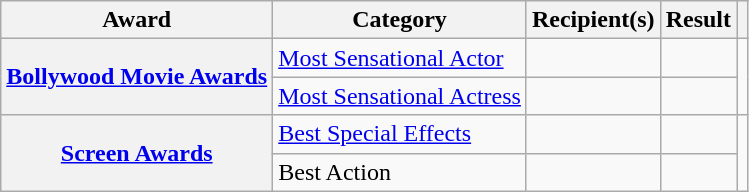<table class="wikitable plainrowheaders sortable">
<tr>
<th scope="col">Award</th>
<th scope="col">Category</th>
<th scope="col">Recipient(s)</th>
<th scope="col">Result</th>
<th scope="col" class="unsortable"></th>
</tr>
<tr>
<th scope="row" rowspan="2"><a href='#'>Bollywood Movie Awards</a></th>
<td><a href='#'>Most Sensational Actor</a></td>
<td></td>
<td></td>
<td style="text-align:center;" rowspan="2"></td>
</tr>
<tr>
<td><a href='#'>Most Sensational Actress</a></td>
<td></td>
<td></td>
</tr>
<tr>
<th scope="row" rowspan="2"><a href='#'>Screen Awards</a></th>
<td><a href='#'>Best Special Effects</a></td>
<td></td>
<td></td>
<td style="text-align:center;" rowspan="2"></td>
</tr>
<tr>
<td>Best Action</td>
<td></td>
<td></td>
</tr>
</table>
